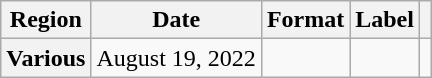<table class="wikitable plainrowheaders">
<tr>
<th scope="col">Region</th>
<th scope="col">Date</th>
<th scope="col">Format</th>
<th scope="col">Label</th>
<th scope="col"></th>
</tr>
<tr>
<th scope="row">Various</th>
<td rowspan="1">August 19, 2022</td>
<td rowspan="1"></td>
<td rowspan="1"></td>
<td align="center"></td>
</tr>
</table>
